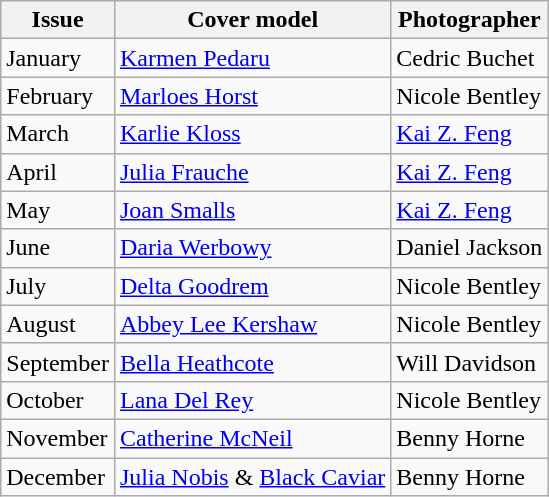<table class="wikitable">
<tr>
<th>Issue</th>
<th>Cover model</th>
<th>Photographer</th>
</tr>
<tr>
<td>January</td>
<td><a href='#'>Karmen Pedaru</a></td>
<td>Cedric Buchet</td>
</tr>
<tr>
<td>February</td>
<td><a href='#'>Marloes Horst</a></td>
<td>Nicole Bentley</td>
</tr>
<tr>
<td>March</td>
<td><a href='#'>Karlie Kloss</a></td>
<td><a href='#'>Kai Z. Feng</a></td>
</tr>
<tr>
<td>April</td>
<td><a href='#'>Julia Frauche</a></td>
<td><a href='#'>Kai Z. Feng</a></td>
</tr>
<tr>
<td>May</td>
<td><a href='#'>Joan Smalls</a></td>
<td><a href='#'>Kai Z. Feng</a></td>
</tr>
<tr>
<td>June</td>
<td><a href='#'>Daria Werbowy</a></td>
<td>Daniel Jackson</td>
</tr>
<tr>
<td>July</td>
<td><a href='#'>Delta Goodrem</a></td>
<td>Nicole Bentley</td>
</tr>
<tr>
<td>August</td>
<td><a href='#'>Abbey Lee Kershaw</a></td>
<td>Nicole Bentley</td>
</tr>
<tr>
<td>September</td>
<td><a href='#'>Bella Heathcote</a></td>
<td>Will Davidson</td>
</tr>
<tr>
<td>October</td>
<td><a href='#'>Lana Del Rey</a></td>
<td>Nicole Bentley</td>
</tr>
<tr>
<td>November</td>
<td><a href='#'>Catherine McNeil</a></td>
<td>Benny Horne</td>
</tr>
<tr>
<td>December</td>
<td><a href='#'>Julia Nobis</a> & <a href='#'>Black Caviar</a></td>
<td>Benny Horne</td>
</tr>
</table>
